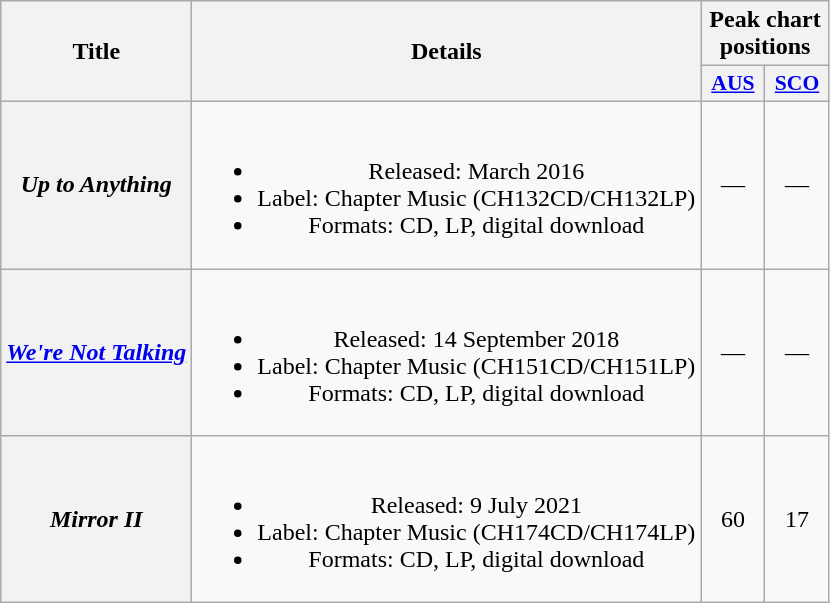<table class="wikitable plainrowheaders" style="text-align:center;">
<tr>
<th scope="col" rowspan="2">Title</th>
<th scope="col" rowspan="2">Details</th>
<th colspan="2">Peak chart positions</th>
</tr>
<tr>
<th scope="col" style="width:2.5em;font-size:90%;"><a href='#'>AUS</a><br></th>
<th scope="col" style="width:2.5em;font-size:90%;"><a href='#'>SCO</a><br></th>
</tr>
<tr>
<th scope="row"><em>Up to Anything</em></th>
<td><br><ul><li>Released: March 2016</li><li>Label: Chapter Music (CH132CD/CH132LP)</li><li>Formats: CD, LP, digital download</li></ul></td>
<td>—</td>
<td>—</td>
</tr>
<tr>
<th scope="row"><em><a href='#'>We're Not Talking</a></em></th>
<td><br><ul><li>Released: 14 September 2018</li><li>Label: Chapter Music (CH151CD/CH151LP)</li><li>Formats: CD, LP, digital download</li></ul></td>
<td>—</td>
<td>—</td>
</tr>
<tr>
<th scope="row"><em>Mirror II</em></th>
<td><br><ul><li>Released: 9 July 2021</li><li>Label: Chapter Music (CH174CD/CH174LP)</li><li>Formats: CD, LP, digital download</li></ul></td>
<td>60</td>
<td>17</td>
</tr>
</table>
